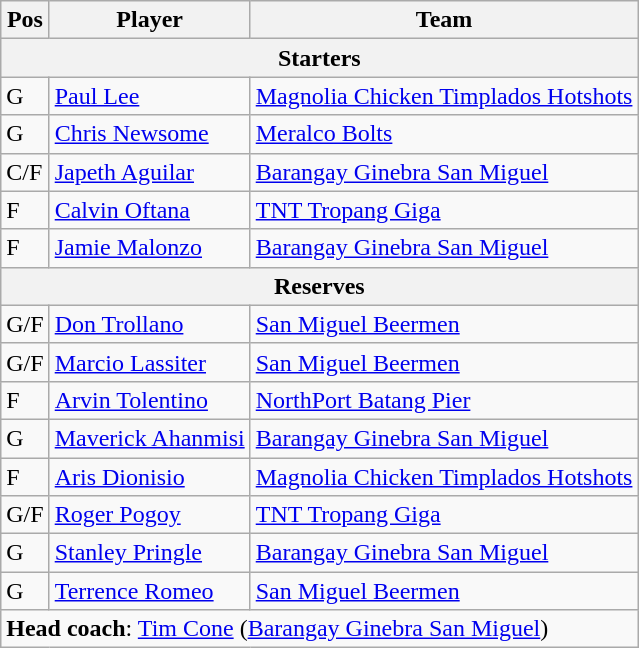<table class="wikitable">
<tr>
<th>Pos</th>
<th>Player</th>
<th>Team</th>
</tr>
<tr>
<th scope="col" colspan="4">Starters</th>
</tr>
<tr>
<td>G</td>
<td><a href='#'>Paul Lee</a></td>
<td><a href='#'>Magnolia Chicken Timplados Hotshots</a></td>
</tr>
<tr>
<td>G</td>
<td><a href='#'>Chris Newsome</a></td>
<td><a href='#'>Meralco Bolts</a></td>
</tr>
<tr>
<td>C/F</td>
<td><a href='#'>Japeth Aguilar</a></td>
<td><a href='#'>Barangay Ginebra San Miguel</a></td>
</tr>
<tr>
<td>F</td>
<td><a href='#'>Calvin Oftana</a></td>
<td><a href='#'>TNT Tropang Giga</a></td>
</tr>
<tr>
<td>F</td>
<td><a href='#'>Jamie Malonzo</a></td>
<td><a href='#'>Barangay Ginebra San Miguel</a></td>
</tr>
<tr>
<th scope="col" colspan="4">Reserves</th>
</tr>
<tr>
<td>G/F</td>
<td><a href='#'>Don Trollano</a></td>
<td><a href='#'>San Miguel Beermen</a></td>
</tr>
<tr>
<td>G/F</td>
<td><a href='#'>Marcio Lassiter</a></td>
<td><a href='#'>San Miguel Beermen</a></td>
</tr>
<tr>
<td>F</td>
<td><a href='#'>Arvin Tolentino</a></td>
<td><a href='#'>NorthPort Batang Pier</a></td>
</tr>
<tr>
<td>G</td>
<td><a href='#'>Maverick Ahanmisi</a></td>
<td><a href='#'>Barangay Ginebra San Miguel</a></td>
</tr>
<tr>
<td>F</td>
<td><a href='#'>Aris Dionisio</a></td>
<td><a href='#'>Magnolia Chicken Timplados Hotshots</a></td>
</tr>
<tr>
<td>G/F</td>
<td><a href='#'>Roger Pogoy</a></td>
<td><a href='#'>TNT Tropang Giga</a></td>
</tr>
<tr>
<td>G</td>
<td><a href='#'>Stanley Pringle</a></td>
<td><a href='#'>Barangay Ginebra San Miguel</a></td>
</tr>
<tr>
<td>G</td>
<td><a href='#'>Terrence Romeo</a></td>
<td><a href='#'>San Miguel Beermen</a></td>
</tr>
<tr>
<td colspan="3"><strong>Head coach</strong>: <a href='#'>Tim Cone</a> (<a href='#'>Barangay Ginebra San Miguel</a>)</td>
</tr>
</table>
